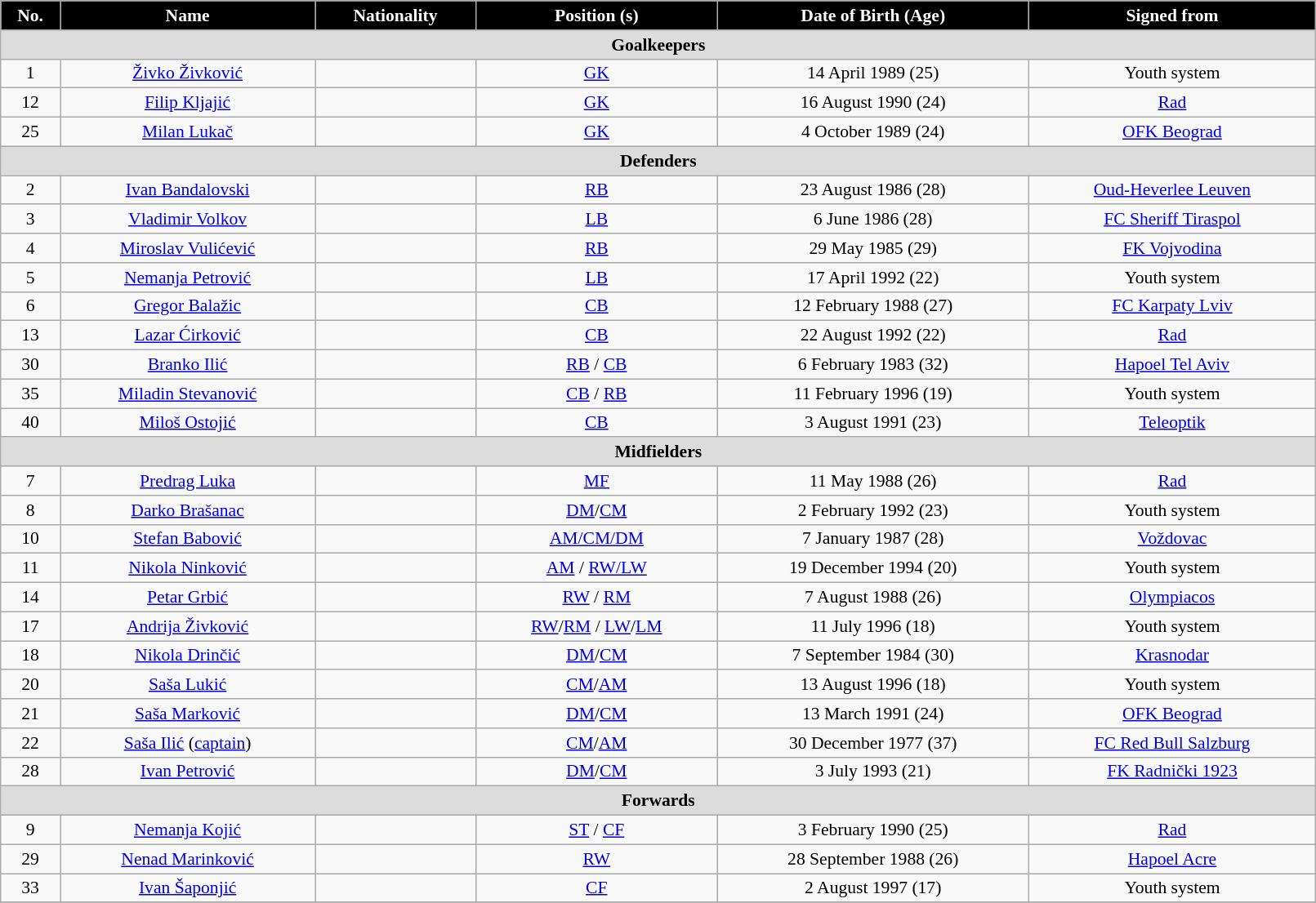<table class="wikitable" style="text-align:center; font-size:90%; width:85%;">
<tr>
<th style="background:#000000; color:white; text-align:center;">No.</th>
<th style="background:#000000; color:white; text-align:center;">Name</th>
<th style="background:#000000; color:white; text-align:center;">Nationality</th>
<th style="background:#000000; color:white; text-align:center;">Position (s)</th>
<th style="background:#000000; color:white; text-align:center;">Date of Birth (Age)</th>
<th style="background:#000000; color:white; text-align:center;">Signed from</th>
</tr>
<tr>
<th colspan="7" style="background:#dcdcdc; text-align:center;">Goalkeepers</th>
</tr>
<tr>
<td>1</td>
<td><a href='#'>Živko Živković</a></td>
<td></td>
<td><a href='#'>GK</a></td>
<td>14 April 1989 (25)</td>
<td>Youth system</td>
</tr>
<tr>
<td>12</td>
<td><a href='#'>Filip Kljajić</a></td>
<td></td>
<td><a href='#'>GK</a></td>
<td>16 August 1990 (24)</td>
<td> <a href='#'>Rad</a></td>
</tr>
<tr>
<td>25</td>
<td><a href='#'>Milan Lukač</a></td>
<td></td>
<td><a href='#'>GK</a></td>
<td>4 October 1989 (24)</td>
<td> <a href='#'>OFK Beograd</a></td>
</tr>
<tr>
<th colspan="7" style="background:#dcdcdc; text-align:center;">Defenders</th>
</tr>
<tr>
<td>2</td>
<td><a href='#'>Ivan Bandalovski</a></td>
<td></td>
<td><a href='#'>RB</a></td>
<td>23 August 1986 (28)</td>
<td> <a href='#'>Oud-Heverlee Leuven</a></td>
</tr>
<tr>
<td>3</td>
<td><a href='#'>Vladimir Volkov</a></td>
<td></td>
<td><a href='#'>LB</a></td>
<td>6 June 1986 (28)</td>
<td> <a href='#'>FC Sheriff Tiraspol</a></td>
</tr>
<tr>
<td>4</td>
<td><a href='#'>Miroslav Vulićević</a></td>
<td></td>
<td><a href='#'>RB</a></td>
<td>29 May 1985 (29)</td>
<td> <a href='#'>FK Vojvodina</a></td>
</tr>
<tr>
<td>5</td>
<td><a href='#'>Nemanja Petrović</a></td>
<td></td>
<td><a href='#'>LB</a></td>
<td>17 April 1992 (22)</td>
<td>Youth system</td>
</tr>
<tr>
<td>6</td>
<td><a href='#'>Gregor Balažic</a></td>
<td></td>
<td><a href='#'>CB</a></td>
<td>12 February 1988 (27)</td>
<td> <a href='#'>FC Karpaty Lviv</a></td>
</tr>
<tr>
<td>13</td>
<td><a href='#'>Lazar Ćirković</a></td>
<td></td>
<td><a href='#'>CB</a></td>
<td>22 August 1992 (22)</td>
<td> <a href='#'>Rad</a></td>
</tr>
<tr>
<td>30</td>
<td><a href='#'>Branko Ilić</a></td>
<td></td>
<td><a href='#'>RB</a> / <a href='#'>CB</a></td>
<td>6 February 1983 (32)</td>
<td> <a href='#'>Hapoel Tel Aviv</a></td>
</tr>
<tr>
<td>35</td>
<td><a href='#'>Miladin Stevanović</a></td>
<td></td>
<td><a href='#'>CB</a> / <a href='#'>RB</a></td>
<td>11 February 1996 (19)</td>
<td>Youth system</td>
</tr>
<tr>
<td>40</td>
<td><a href='#'>Miloš Ostojić</a></td>
<td></td>
<td><a href='#'>CB</a></td>
<td>3 August 1991 (23)</td>
<td> <a href='#'>Teleoptik</a></td>
</tr>
<tr>
<th colspan="7" style="background:#dcdcdc; text-align:center;">Midfielders</th>
</tr>
<tr>
<td>7</td>
<td><a href='#'>Predrag Luka</a></td>
<td></td>
<td><a href='#'>MF</a></td>
<td>11 May 1988 (26)</td>
<td> <a href='#'>Rad</a></td>
</tr>
<tr>
<td>8</td>
<td><a href='#'>Darko Brašanac</a></td>
<td></td>
<td><a href='#'>DM</a>/<a href='#'>CM</a></td>
<td>2 February 1992 (23)</td>
<td>Youth system</td>
</tr>
<tr>
<td>10</td>
<td><a href='#'>Stefan Babović</a></td>
<td></td>
<td><a href='#'>AM/CM/DM</a></td>
<td>7 January 1987 (28)</td>
<td> <a href='#'>Voždovac</a></td>
</tr>
<tr>
<td>11</td>
<td><a href='#'>Nikola Ninković</a></td>
<td></td>
<td><a href='#'>AM</a> / <a href='#'>RW/LW</a></td>
<td>19 December 1994 (20)</td>
<td>Youth system</td>
</tr>
<tr>
<td>14</td>
<td><a href='#'>Petar Grbić</a></td>
<td></td>
<td><a href='#'>RW</a> / <a href='#'>RM</a></td>
<td>7 August 1988 (26)</td>
<td> <a href='#'>Olympiacos</a></td>
</tr>
<tr>
<td>17</td>
<td><a href='#'>Andrija Živković</a></td>
<td></td>
<td><a href='#'>RW</a>/<a href='#'>RM</a> / <a href='#'>LW</a>/<a href='#'>LM</a></td>
<td>11 July 1996 (18)</td>
<td>Youth system</td>
</tr>
<tr>
<td>18</td>
<td><a href='#'>Nikola Drinčić</a></td>
<td></td>
<td><a href='#'>DM</a>/<a href='#'>CM</a></td>
<td>7 September 1984 (30)</td>
<td> <a href='#'>Krasnodar</a></td>
</tr>
<tr>
<td>20</td>
<td><a href='#'>Saša Lukić</a></td>
<td></td>
<td><a href='#'>CM</a>/<a href='#'>AM</a></td>
<td>13 August 1996 (18)</td>
<td>Youth system</td>
</tr>
<tr>
<td>21</td>
<td><a href='#'>Saša Marković</a></td>
<td></td>
<td><a href='#'>DM</a>/<a href='#'>CM</a></td>
<td>13 March 1991 (24)</td>
<td> <a href='#'>OFK Beograd</a></td>
</tr>
<tr>
<td>22</td>
<td><a href='#'>Saša Ilić</a> (<a href='#'>captain</a>)</td>
<td></td>
<td><a href='#'>CM</a>/<a href='#'>AM</a></td>
<td>30 December 1977 (37)</td>
<td> <a href='#'>FC Red Bull Salzburg</a></td>
</tr>
<tr>
<td>28</td>
<td><a href='#'>Ivan Petrović</a></td>
<td></td>
<td><a href='#'>DM</a>/<a href='#'>CM</a></td>
<td>3 July 1993 (21)</td>
<td> <a href='#'>FK Radnički 1923</a></td>
</tr>
<tr>
<th colspan="7" style="background:#dcdcdc; text-align:center;">Forwards</th>
</tr>
<tr>
<td>9</td>
<td><a href='#'>Nemanja Kojić</a></td>
<td></td>
<td><a href='#'>ST</a> / <a href='#'>CF</a></td>
<td>3 February 1990 (25)</td>
<td> <a href='#'>Rad</a></td>
</tr>
<tr>
<td>29</td>
<td><a href='#'>Nenad Marinković</a></td>
<td></td>
<td><a href='#'>RW</a></td>
<td>28 September 1988 (26)</td>
<td> <a href='#'>Hapoel Acre</a></td>
</tr>
<tr>
<td>33</td>
<td><a href='#'>Ivan Šaponjić</a></td>
<td></td>
<td><a href='#'>CF</a></td>
<td>2 August 1997 (17)</td>
<td>Youth system</td>
</tr>
<tr>
</tr>
</table>
